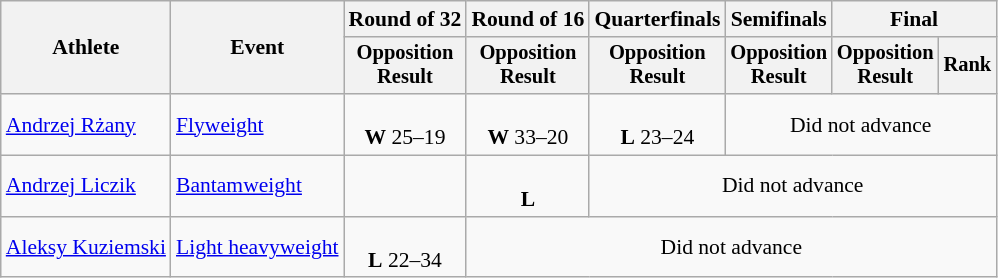<table class="wikitable" style="font-size:90%">
<tr>
<th rowspan="2">Athlete</th>
<th rowspan="2">Event</th>
<th>Round of 32</th>
<th>Round of 16</th>
<th>Quarterfinals</th>
<th>Semifinals</th>
<th colspan=2>Final</th>
</tr>
<tr style="font-size:95%">
<th>Opposition<br>Result</th>
<th>Opposition<br>Result</th>
<th>Opposition<br>Result</th>
<th>Opposition<br>Result</th>
<th>Opposition<br>Result</th>
<th>Rank</th>
</tr>
<tr align=center>
<td align=left><a href='#'>Andrzej Rżany</a></td>
<td align=left><a href='#'>Flyweight</a></td>
<td><br><strong>W</strong> 25–19</td>
<td><br><strong>W</strong> 33–20</td>
<td><br><strong>L</strong> 23–24</td>
<td colspan=3>Did not advance</td>
</tr>
<tr align=center>
<td align=left><a href='#'>Andrzej Liczik</a></td>
<td align=left><a href='#'>Bantamweight</a></td>
<td></td>
<td><br><strong>L</strong> </td>
<td colspan=4>Did not advance</td>
</tr>
<tr align=center>
<td align=left><a href='#'>Aleksy Kuziemski</a></td>
<td align=left><a href='#'>Light heavyweight</a></td>
<td><br><strong>L</strong> 22–34</td>
<td colspan=5>Did not advance</td>
</tr>
</table>
